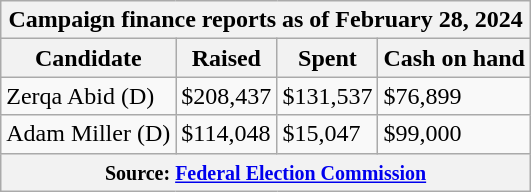<table class="wikitable sortable">
<tr>
<th colspan=4>Campaign finance reports as of February 28, 2024</th>
</tr>
<tr style="text-align:center;">
<th>Candidate</th>
<th>Raised</th>
<th>Spent</th>
<th>Cash on hand</th>
</tr>
<tr>
<td>Zerqa Abid (D)</td>
<td>$208,437</td>
<td>$131,537</td>
<td>$76,899</td>
</tr>
<tr>
<td>Adam Miller (D)</td>
<td>$114,048</td>
<td>$15,047</td>
<td>$99,000</td>
</tr>
<tr>
<th colspan="4"><small>Source: <a href='#'>Federal Election Commission</a></small></th>
</tr>
</table>
